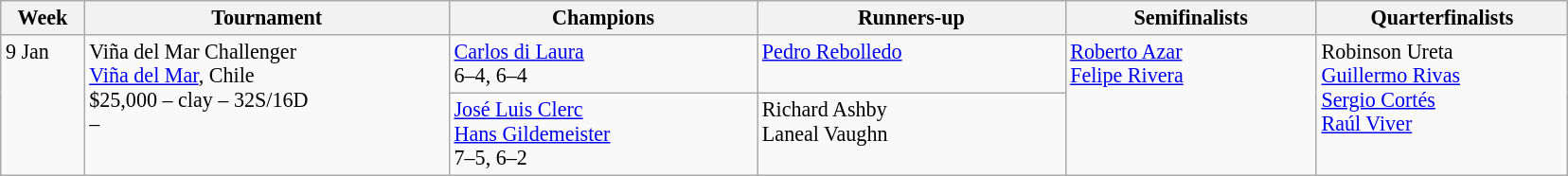<table class="wikitable" style="font-size:92%;">
<tr>
<th style="width:52px;">Week</th>
<th width="250">Tournament</th>
<th width="210">Champions</th>
<th width="210">Runners-up</th>
<th width="170">Semifinalists</th>
<th width="170">Quarterfinalists</th>
</tr>
<tr valign="top">
<td rowspan="2">9 Jan</td>
<td rowspan="2">Viña del Mar Challenger<br> <a href='#'>Viña del Mar</a>, Chile<br>$25,000 – clay – 32S/16D<br>  – </td>
<td> <a href='#'>Carlos di Laura</a> <br>6–4, 6–4</td>
<td> <a href='#'>Pedro Rebolledo</a></td>
<td rowspan="2"> <a href='#'>Roberto Azar</a> <br>  <a href='#'>Felipe Rivera</a></td>
<td rowspan="2"> Robinson Ureta <br> <a href='#'>Guillermo Rivas</a> <br> <a href='#'>Sergio Cortés</a> <br>  <a href='#'>Raúl Viver</a></td>
</tr>
<tr valign="top">
<td> <a href='#'>José Luis Clerc</a> <br> <a href='#'>Hans Gildemeister</a><br>7–5, 6–2</td>
<td> Richard Ashby <br>  Laneal Vaughn</td>
</tr>
</table>
